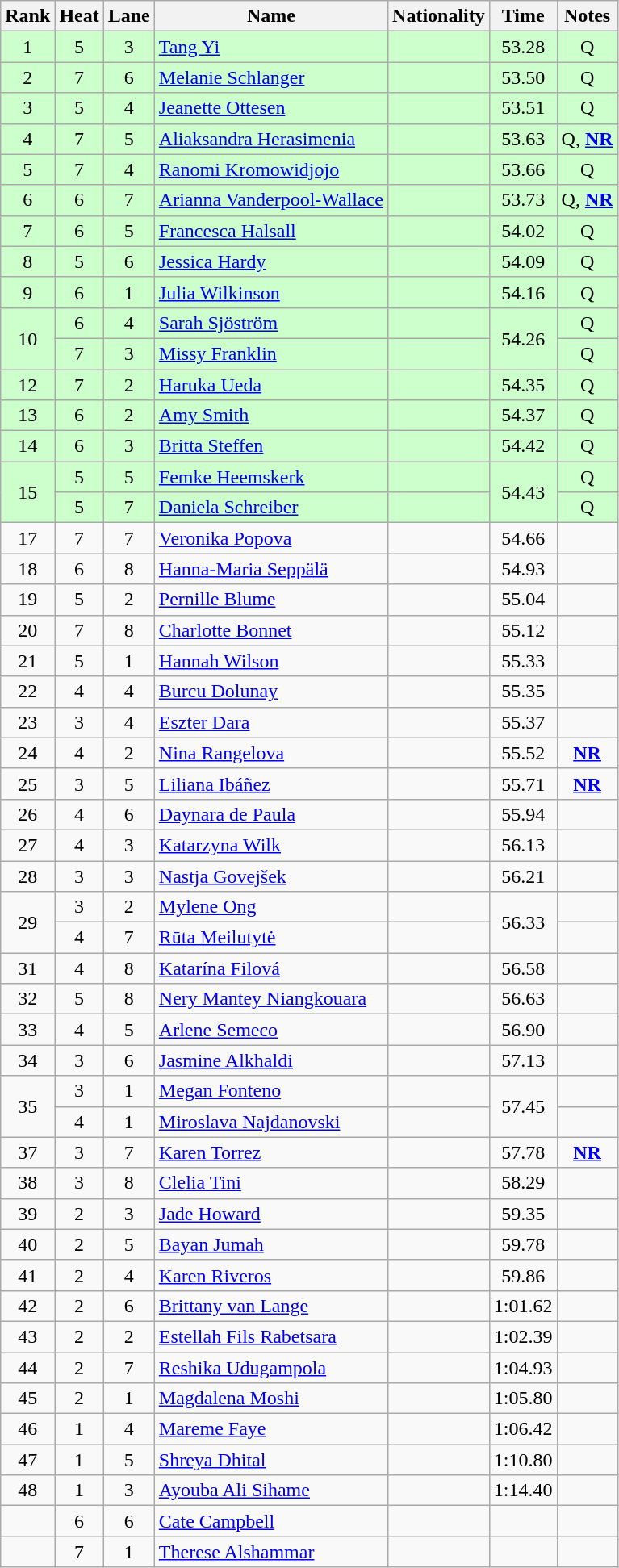<table class="wikitable sortable" style="text-align:center">
<tr>
<th>Rank</th>
<th>Heat</th>
<th>Lane</th>
<th>Name</th>
<th>Nationality</th>
<th>Time</th>
<th>Notes</th>
</tr>
<tr bgcolor=ccffcc>
<td>1</td>
<td>5</td>
<td>3</td>
<td align=left><a href='#'>Tang Yi</a></td>
<td align=left></td>
<td>53.28</td>
<td>Q</td>
</tr>
<tr bgcolor=ccffcc>
<td>2</td>
<td>7</td>
<td>6</td>
<td align=left><a href='#'>Melanie Schlanger</a></td>
<td align=left></td>
<td>53.50</td>
<td>Q</td>
</tr>
<tr bgcolor=ccffcc>
<td>3</td>
<td>5</td>
<td>4</td>
<td align=left><a href='#'>Jeanette Ottesen</a></td>
<td align=left></td>
<td>53.51</td>
<td>Q</td>
</tr>
<tr bgcolor=ccffcc>
<td>4</td>
<td>7</td>
<td>5</td>
<td align=left><a href='#'>Aliaksandra Herasimenia</a></td>
<td align=left></td>
<td>53.63</td>
<td>Q, <strong><a href='#'>NR</a></strong></td>
</tr>
<tr bgcolor=ccffcc>
<td>5</td>
<td>7</td>
<td>4</td>
<td align=left><a href='#'>Ranomi Kromowidjojo</a></td>
<td align=left></td>
<td>53.66</td>
<td>Q</td>
</tr>
<tr bgcolor=ccffcc>
<td>6</td>
<td>6</td>
<td>7</td>
<td align=left><a href='#'>Arianna Vanderpool-Wallace</a></td>
<td align=left></td>
<td>53.73</td>
<td>Q, <strong><a href='#'>NR</a></strong></td>
</tr>
<tr bgcolor=ccffcc>
<td>7</td>
<td>6</td>
<td>5</td>
<td align=left><a href='#'>Francesca Halsall</a></td>
<td align=left></td>
<td>54.02</td>
<td>Q</td>
</tr>
<tr bgcolor=ccffcc>
<td>8</td>
<td>5</td>
<td>6</td>
<td align=left><a href='#'>Jessica Hardy</a></td>
<td align=left></td>
<td>54.09</td>
<td>Q</td>
</tr>
<tr bgcolor=ccffcc>
<td>9</td>
<td>6</td>
<td>1</td>
<td align=left><a href='#'>Julia Wilkinson</a></td>
<td align=left></td>
<td>54.16</td>
<td>Q</td>
</tr>
<tr bgcolor=ccffcc>
<td rowspan=2>10</td>
<td>6</td>
<td>4</td>
<td align=left><a href='#'>Sarah Sjöström</a></td>
<td align=left></td>
<td rowspan=2>54.26</td>
<td>Q</td>
</tr>
<tr bgcolor=ccffcc>
<td>7</td>
<td>3</td>
<td align=left><a href='#'>Missy Franklin</a></td>
<td align=left></td>
<td>Q</td>
</tr>
<tr bgcolor=ccffcc>
<td>12</td>
<td>7</td>
<td>2</td>
<td align=left><a href='#'>Haruka Ueda</a></td>
<td align=left></td>
<td>54.35</td>
<td>Q</td>
</tr>
<tr bgcolor=ccffcc>
<td>13</td>
<td>6</td>
<td>2</td>
<td align=left><a href='#'>Amy Smith</a></td>
<td align=left></td>
<td>54.37</td>
<td>Q</td>
</tr>
<tr bgcolor=ccffcc>
<td>14</td>
<td>6</td>
<td>3</td>
<td align=left><a href='#'>Britta Steffen</a></td>
<td align=left></td>
<td>54.42</td>
<td>Q</td>
</tr>
<tr bgcolor=ccffcc>
<td rowspan=2>15</td>
<td>5</td>
<td>5</td>
<td align=left><a href='#'>Femke Heemskerk</a></td>
<td align=left></td>
<td rowspan=2>54.43</td>
<td>Q</td>
</tr>
<tr bgcolor=ccffcc>
<td>5</td>
<td>7</td>
<td align=left><a href='#'>Daniela Schreiber</a></td>
<td align=left></td>
<td>Q</td>
</tr>
<tr>
<td>17</td>
<td>7</td>
<td>7</td>
<td align=left><a href='#'>Veronika Popova</a></td>
<td align=left></td>
<td>54.66</td>
<td></td>
</tr>
<tr>
<td>18</td>
<td>6</td>
<td>8</td>
<td align=left><a href='#'>Hanna-Maria Seppälä</a></td>
<td align=left></td>
<td>54.93</td>
<td></td>
</tr>
<tr>
<td>19</td>
<td>5</td>
<td>2</td>
<td align=left><a href='#'>Pernille Blume</a></td>
<td align=left></td>
<td>55.04</td>
<td></td>
</tr>
<tr>
<td>20</td>
<td>7</td>
<td>8</td>
<td align=left><a href='#'>Charlotte Bonnet</a></td>
<td align=left></td>
<td>55.12</td>
<td></td>
</tr>
<tr>
<td>21</td>
<td>5</td>
<td>1</td>
<td align=left><a href='#'>Hannah Wilson</a></td>
<td align=left></td>
<td>55.33</td>
<td></td>
</tr>
<tr>
<td>22</td>
<td>4</td>
<td>4</td>
<td align=left><a href='#'>Burcu Dolunay</a></td>
<td align=left></td>
<td>55.35</td>
<td></td>
</tr>
<tr>
<td>23</td>
<td>3</td>
<td>4</td>
<td align=left><a href='#'>Eszter Dara</a></td>
<td align=left></td>
<td>55.37</td>
<td></td>
</tr>
<tr>
<td>24</td>
<td>4</td>
<td>2</td>
<td align=left><a href='#'>Nina Rangelova</a></td>
<td align=left></td>
<td>55.52</td>
<td><strong><a href='#'>NR</a></strong></td>
</tr>
<tr>
<td>25</td>
<td>3</td>
<td>5</td>
<td align=left><a href='#'>Liliana Ibáñez</a></td>
<td align=left></td>
<td>55.71</td>
<td><strong><a href='#'>NR</a></strong></td>
</tr>
<tr>
<td>26</td>
<td>4</td>
<td>6</td>
<td align=left><a href='#'>Daynara de Paula</a></td>
<td align=left></td>
<td>55.94</td>
<td></td>
</tr>
<tr>
<td>27</td>
<td>4</td>
<td>3</td>
<td align=left><a href='#'>Katarzyna Wilk</a></td>
<td align=left></td>
<td>56.13</td>
<td></td>
</tr>
<tr>
<td>28</td>
<td>3</td>
<td>3</td>
<td align=left><a href='#'>Nastja Govejšek</a></td>
<td align=left></td>
<td>56.21</td>
<td></td>
</tr>
<tr>
<td rowspan=2>29</td>
<td>3</td>
<td>2</td>
<td align=left><a href='#'>Mylene Ong</a></td>
<td align=left></td>
<td rowspan=2>56.33</td>
<td></td>
</tr>
<tr>
<td>4</td>
<td>7</td>
<td align=left><a href='#'>Rūta Meilutytė</a></td>
<td align=left></td>
<td></td>
</tr>
<tr>
<td>31</td>
<td>4</td>
<td>8</td>
<td align=left><a href='#'>Katarína Filová</a></td>
<td align=left></td>
<td>56.58</td>
<td></td>
</tr>
<tr>
<td>32</td>
<td>5</td>
<td>8</td>
<td align=left><a href='#'>Nery Mantey Niangkouara</a></td>
<td align=left></td>
<td>56.63</td>
<td></td>
</tr>
<tr>
<td>33</td>
<td>4</td>
<td>5</td>
<td align=left><a href='#'>Arlene Semeco</a></td>
<td align=left></td>
<td>56.90</td>
<td></td>
</tr>
<tr>
<td>34</td>
<td>3</td>
<td>6</td>
<td align=left><a href='#'>Jasmine Alkhaldi</a></td>
<td align=left></td>
<td>57.13</td>
<td></td>
</tr>
<tr>
<td rowspan=2>35</td>
<td>3</td>
<td>1</td>
<td align=left><a href='#'>Megan Fonteno</a></td>
<td align=left></td>
<td rowspan=2>57.45</td>
<td></td>
</tr>
<tr>
<td>4</td>
<td>1</td>
<td align=left><a href='#'>Miroslava Najdanovski</a></td>
<td align=left></td>
<td></td>
</tr>
<tr>
<td>37</td>
<td>3</td>
<td>7</td>
<td align=left><a href='#'>Karen Torrez</a></td>
<td align=left></td>
<td>57.78</td>
<td><strong><a href='#'>NR</a></strong></td>
</tr>
<tr>
<td>38</td>
<td>3</td>
<td>8</td>
<td align=left><a href='#'>Clelia Tini</a></td>
<td align=left></td>
<td>58.29</td>
<td></td>
</tr>
<tr>
<td>39</td>
<td>2</td>
<td>3</td>
<td align=left><a href='#'>Jade Howard</a></td>
<td align=left></td>
<td>59.35</td>
<td></td>
</tr>
<tr>
<td>40</td>
<td>2</td>
<td>5</td>
<td align=left><a href='#'>Bayan Jumah</a></td>
<td align=left></td>
<td>59.78</td>
<td></td>
</tr>
<tr>
<td>41</td>
<td>2</td>
<td>4</td>
<td align=left><a href='#'>Karen Riveros</a></td>
<td align=left></td>
<td>59.86</td>
<td></td>
</tr>
<tr>
<td>42</td>
<td>2</td>
<td>6</td>
<td align=left><a href='#'>Brittany van Lange</a></td>
<td align=left></td>
<td>1:01.62</td>
<td></td>
</tr>
<tr>
<td>43</td>
<td>2</td>
<td>2</td>
<td align=left><a href='#'>Estellah Fils Rabetsara</a></td>
<td align=left></td>
<td>1:02.39</td>
<td></td>
</tr>
<tr>
<td>44</td>
<td>2</td>
<td>7</td>
<td align=left><a href='#'>Reshika Udugampola</a></td>
<td align=left></td>
<td>1:04.93</td>
<td></td>
</tr>
<tr>
<td>45</td>
<td>2</td>
<td>1</td>
<td align=left><a href='#'>Magdalena Moshi</a></td>
<td align=left></td>
<td>1:05.80</td>
<td></td>
</tr>
<tr>
<td>46</td>
<td>1</td>
<td>4</td>
<td align=left><a href='#'>Mareme Faye</a></td>
<td align=left></td>
<td>1:06.42</td>
<td></td>
</tr>
<tr>
<td>47</td>
<td>1</td>
<td>5</td>
<td align=left><a href='#'>Shreya Dhital</a></td>
<td align=left></td>
<td>1:10.80</td>
<td></td>
</tr>
<tr>
<td>48</td>
<td>1</td>
<td>3</td>
<td align=left><a href='#'>Ayouba Ali Sihame</a></td>
<td align=left></td>
<td>1:14.40</td>
<td></td>
</tr>
<tr>
<td></td>
<td>6</td>
<td>6</td>
<td align=left><a href='#'>Cate Campbell</a></td>
<td align=left></td>
<td></td>
<td></td>
</tr>
<tr>
<td></td>
<td>7</td>
<td>1</td>
<td align=left><a href='#'>Therese Alshammar</a></td>
<td align=left></td>
<td></td>
<td></td>
</tr>
</table>
